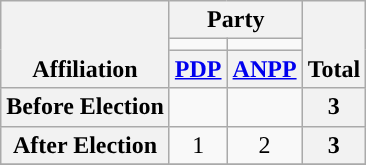<table class=wikitable style="text-align:center">
<tr style="vertical-align:bottom;">
<th rowspan=3>Affiliation</th>
<th colspan=2>Party</th>
<th rowspan=3>Total</th>
</tr>
<tr>
<td style="background-color:"></td>
<td style="background-color:"></td>
</tr>
<tr>
<th><a href='#'>PDP</a></th>
<th><a href='#'>ANPP</a></th>
</tr>
<tr>
<th>Before Election</th>
<td></td>
<td></td>
<th>3</th>
</tr>
<tr>
<th>After Election</th>
<td>1</td>
<td>2</td>
<th>3</th>
</tr>
<tr>
</tr>
</table>
